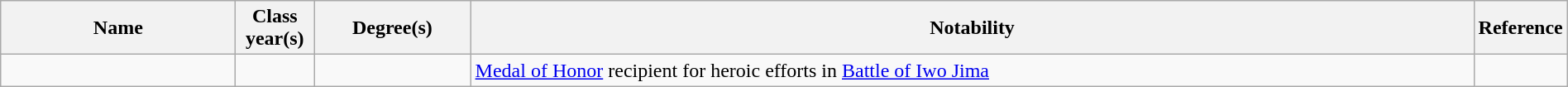<table class="wikitable sortable" style="width:100%">
<tr>
<th width="15%">Name</th>
<th width="5%">Class year(s)</th>
<th width="10%">Degree(s)</th>
<th width="*" class="unsortable">Notability</th>
<th width="5%" class="unsortable">Reference</th>
</tr>
<tr>
<td></td>
<td align="center"></td>
<td></td>
<td><a href='#'>Medal of Honor</a> recipient for heroic efforts in <a href='#'>Battle of Iwo Jima</a></td>
<td align="center"></td>
</tr>
</table>
